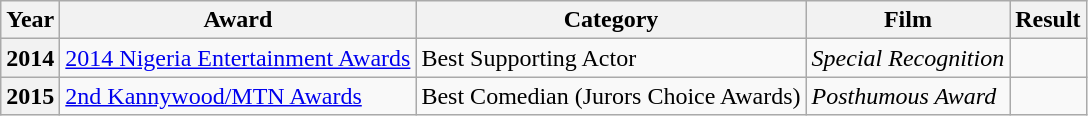<table class="wikitable sortable">
<tr>
<th>Year</th>
<th>Award</th>
<th>Category</th>
<th>Film</th>
<th>Result</th>
</tr>
<tr>
<th scope="row">2014</th>
<td><a href='#'>2014 Nigeria Entertainment Awards</a></td>
<td>Best Supporting Actor</td>
<td><em>Special Recognition</em></td>
<td></td>
</tr>
<tr>
<th scope="row">2015</th>
<td><a href='#'>2nd Kannywood/MTN Awards</a></td>
<td>Best Comedian (Jurors Choice Awards)</td>
<td><em>Posthumous Award</em></td>
<td></td>
</tr>
</table>
